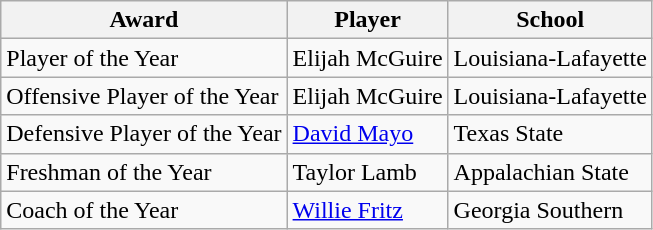<table class="wikitable sortable">
<tr>
<th>Award</th>
<th>Player</th>
<th>School</th>
</tr>
<tr>
<td>Player of the Year</td>
<td>Elijah McGuire</td>
<td>Louisiana-Lafayette</td>
</tr>
<tr>
<td>Offensive Player of the Year</td>
<td>Elijah McGuire</td>
<td>Louisiana-Lafayette</td>
</tr>
<tr>
<td>Defensive Player of the Year</td>
<td><a href='#'>David Mayo</a></td>
<td>Texas State</td>
</tr>
<tr>
<td>Freshman of the Year</td>
<td>Taylor Lamb</td>
<td>Appalachian State</td>
</tr>
<tr>
<td>Coach of the Year</td>
<td><a href='#'>Willie Fritz</a></td>
<td>Georgia Southern</td>
</tr>
</table>
